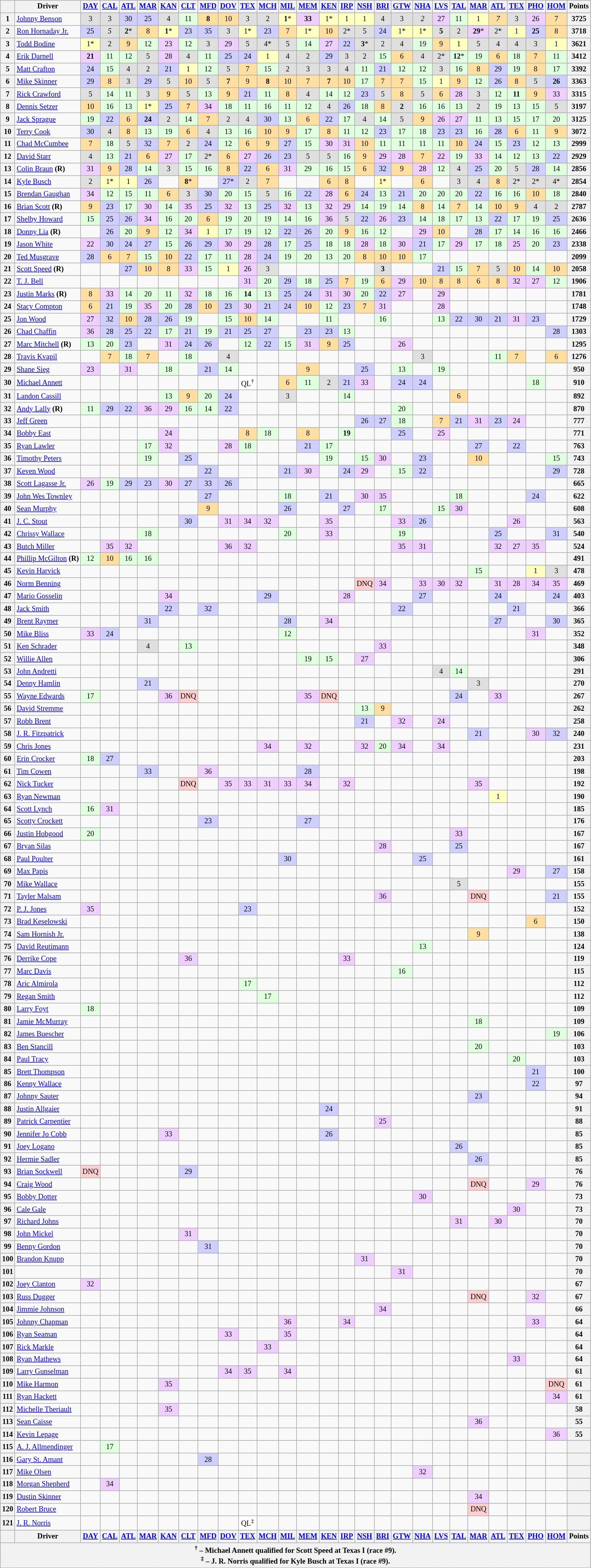<table class="wikitable" style="font-size:77%; text-align:center">
<tr valign="top">
<th valign="middle"></th>
<th valign="middle">Driver</th>
<th><a href='#'>DAY</a></th>
<th><a href='#'>CAL</a></th>
<th><a href='#'>ATL</a></th>
<th><a href='#'>MAR</a></th>
<th><a href='#'>KAN</a></th>
<th><a href='#'>CLT</a></th>
<th><a href='#'>MFD</a></th>
<th><a href='#'>DOV</a></th>
<th><a href='#'>TEX</a></th>
<th><a href='#'>MCH</a></th>
<th><a href='#'>MIL</a></th>
<th><a href='#'>MEM</a></th>
<th><a href='#'>KEN</a></th>
<th><a href='#'>IRP</a></th>
<th><a href='#'>NSH</a></th>
<th><a href='#'>BRI</a></th>
<th><a href='#'>GTW</a></th>
<th><a href='#'>NHA</a></th>
<th><a href='#'>LVS</a></th>
<th><a href='#'>TAL</a></th>
<th><a href='#'>MAR</a></th>
<th><a href='#'>ATL</a></th>
<th><a href='#'>TEX</a></th>
<th><a href='#'>PHO</a></th>
<th><a href='#'>HOM</a></th>
<th valign="middle">Points</th>
</tr>
<tr>
<th>1</th>
<td align="left"><a href='#'>Johnny Benson</a></td>
<td style="background:#DFDFDF;">3</td>
<td style="background:#DFDFDF;">3</td>
<td style="background:#CFCFFF;">30</td>
<td style="background:#CFCFFF;">25</td>
<td style="background:#DFDFDF;">4</td>
<td style="background:#DFFFDF;">11</td>
<td style="background:#FFDF9F;"><strong>8</strong></td>
<td style="background:#FFDF9F;">10</td>
<td style="background:#DFDFDF;">3</td>
<td style="background:#DFDFDF;">2</td>
<td style="background:#FFFFBF;"><strong>1</strong>*</td>
<td style="background:#EFCFFF;"><strong>33</strong></td>
<td style="background:#FFFFBF;">1*</td>
<td style="background:#FFFFBF;">1</td>
<td style="background:#FFFFBF;">1</td>
<td style="background:#DFDFDF;">4</td>
<td style="background:#DFDFDF;">3</td>
<td style="background:#DFDFDF;"><em>2</em></td>
<td style="background:#EFCFFF;">27</td>
<td style="background:#DFFFDF;">11</td>
<td style="background:#FFFFBF;">1</td>
<td style="background:#FFDF9F;"><em>7</em></td>
<td style="background:#DFDFDF;">3</td>
<td style="background:#EFCFFF;">26</td>
<td style="background:#FFDF9F;">7</td>
<th>3725</th>
</tr>
<tr>
<th>2</th>
<td align="left"><a href='#'>Ron Hornaday Jr.</a></td>
<td style="background:#CFCFFF;">25</td>
<td style="background:#DFDFDF;"><em>5</em></td>
<td style="background:#DFDFDF;"><strong>2</strong>*</td>
<td style="background:#FFDF9F;">8</td>
<td style="background:#FFFFBF;"><strong>1</strong>*</td>
<td style="background:#CFCFFF;">23</td>
<td style="background:#CFCFFF;">35</td>
<td style="background:#DFDFDF;">3</td>
<td style="background:#FFFFBF;">1*</td>
<td style="background:#CFCFFF;">23</td>
<td style="background:#FFDF9F;">7</td>
<td style="background:#FFFFBF;">1*</td>
<td style="background:#FFDF9F;">10</td>
<td style="background:#DFDFDF;">2*</td>
<td style="background:#DFDFDF;">5</td>
<td style="background:#CFCFFF;">24</td>
<td style="background:#FFFFBF;">1*</td>
<td style="background:#FFFFBF;">1*</td>
<td style="background:#DFDFDF;"><strong>5</strong></td>
<td style="background:#DFDFDF;">2</td>
<td style="background:#EFCFFF;"><strong>29</strong>*</td>
<td style="background:#DFDFDF;">2*</td>
<td style="background:#FFFFBF;">1</td>
<td style="background:#CFCFFF;"><strong>25</strong></td>
<td style="background:#FFDF9F;">8</td>
<th>3718</th>
</tr>
<tr>
<th>3</th>
<td align="left"><a href='#'>Todd Bodine</a></td>
<td style="background:#FFFFBF;">1*</td>
<td style="background:#DFDFDF;">2</td>
<td style="background:#FFDF9F;">9</td>
<td style="background:#DFFFDF;">12</td>
<td style="background:#EFCFFF;">23</td>
<td style="background:#DFFFDF;">12</td>
<td style="background:#DFDFDF;">3</td>
<td style="background:#EFCFFF;">29</td>
<td style="background:#DFDFDF;">5</td>
<td style="background:#DFDFDF;">4*</td>
<td style="background:#DFDFDF;">5</td>
<td style="background:#DFFFDF;">14</td>
<td style="background:#EFCFFF;">27</td>
<td style="background:#CFCFFF;">22</td>
<td style="background:#DFDFDF;"><strong>3</strong>*</td>
<td style="background:#DFDFDF;">2</td>
<td style="background:#DFDFDF;">4</td>
<td style="background:#DFFFDF;">19</td>
<td style="background:#FFDF9F;">9</td>
<td style="background:#FFFFBF;">1</td>
<td style="background:#DFDFDF;">5</td>
<td style="background:#DFDFDF;">4</td>
<td style="background:#DFDFDF;">4</td>
<td style="background:#DFDFDF;">3</td>
<td style="background:#FFFFBF;">1</td>
<th>3621</th>
</tr>
<tr>
<th>4</th>
<td align="left"><a href='#'>Erik Darnell</a></td>
<td style="background:#EFCFFF;"><strong>21</strong></td>
<td style="background:#DFFFDF;">11</td>
<td style="background:#DFFFDF;">12</td>
<td style="background:#DFDFDF;">5</td>
<td style="background:#EFCFFF;">28</td>
<td style="background:#DFDFDF;">4</td>
<td style="background:#DFFFDF;">11</td>
<td style="background:#CFCFFF;">25</td>
<td style="background:#CFCFFF;">24</td>
<td style="background:#FFFFBF;">1</td>
<td style="background:#DFDFDF;">4</td>
<td style="background:#DFDFDF;">2</td>
<td style="background:#CFCFFF;">29</td>
<td style="background:#DFDFDF;">3</td>
<td style="background:#DFDFDF;">2</td>
<td style="background:#DFFFDF;">15</td>
<td style="background:#FFDF9F;">6</td>
<td style="background:#DFDFDF;">4</td>
<td style="background:#DFDFDF;">2*</td>
<td style="background:#DFFFDF;"><strong>12</strong>*</td>
<td style="background:#DFFFDF;">19</td>
<td style="background:#FFDF9F;">6</td>
<td style="background:#DFFFDF;">18</td>
<td style="background:#FFDF9F;">7</td>
<td style="background:#DFFFDF;">11</td>
<th>3412</th>
</tr>
<tr>
<th>5</th>
<td align="left"><a href='#'>Matt Crafton</a></td>
<td style="background:#CFCFFF;">24</td>
<td style="background:#DFFFDF;">15</td>
<td style="background:#DFDFDF;">4</td>
<td style="background:#DFDFDF;">2</td>
<td style="background:#CFCFFF;">21</td>
<td style="background:#FFFFBF;">1</td>
<td style="background:#DFFFDF;">12</td>
<td style="background:#DFDFDF;">5</td>
<td style="background:#FFDF9F;">7</td>
<td style="background:#DFFFDF;">15</td>
<td style="background:#DFDFDF;">2</td>
<td style="background:#DFDFDF;">3</td>
<td style="background:#DFDFDF;">3</td>
<td style="background:#DFDFDF;">4</td>
<td style="background:#DFFFDF;">11</td>
<td style="background:#CFCFFF;">21</td>
<td style="background:#DFFFDF;">12</td>
<td style="background:#DFFFDF;">12</td>
<td style="background:#DFDFDF;">3</td>
<td style="background:#DFFFDF;">16</td>
<td style="background:#FFDF9F;">8</td>
<td style="background:#CFCFFF;">29</td>
<td style="background:#DFFFDF;">19</td>
<td style="background:#FFDF9F;">8</td>
<td style="background:#DFFFDF;">17</td>
<th>3392</th>
</tr>
<tr>
<th>6</th>
<td align="left"><a href='#'>Mike Skinner</a></td>
<td style="background:#CFCFFF;">29</td>
<td style="background:#FFDF9F;">8</td>
<td style="background:#DFDFDF;">3</td>
<td style="background:#CFCFFF;">29</td>
<td style="background:#DFDFDF;">5</td>
<td style="background:#FFDF9F;">10</td>
<td style="background:#DFDFDF;">5</td>
<td style="background:#FFDF9F;"><strong>7</strong></td>
<td style="background:#FFDF9F;">9</td>
<td style="background:#FFDF9F;"><strong>8</strong></td>
<td style="background:#FFDF9F;">10</td>
<td style="background:#FFDF9F;">7</td>
<td style="background:#FFDF9F;"><strong>7</strong></td>
<td style="background:#FFDF9F;">10</td>
<td style="background:#DFFFDF;">17</td>
<td style="background:#FFDF9F;">7</td>
<td style="background:#FFDF9F;">7</td>
<td style="background:#DFFFDF;">15</td>
<td style="background:#FFFFBF;">1</td>
<td style="background:#FFDF9F;">9</td>
<td style="background:#DFFFDF;">12</td>
<td style="background:#CFCFFF;">26</td>
<td style="background:#FFDF9F;">8</td>
<td style="background:#DFDFDF;">5</td>
<td style="background:#CFCFFF;"><strong>26</strong></td>
<th>3363</th>
</tr>
<tr>
<th>7</th>
<td align="left"><a href='#'>Rick Crawford</a></td>
<td style="background:#DFDFDF;">5</td>
<td style="background:#DFFFDF;">14</td>
<td style="background:#DFFFDF;">11</td>
<td style="background:#DFDFDF;">3</td>
<td style="background:#FFDF9F;">9</td>
<td style="background:#DFDFDF;">5</td>
<td style="background:#DFFFDF;">13</td>
<td style="background:#FFDF9F;">9</td>
<td style="background:#CFCFFF;">21</td>
<td style="background:#DFFFDF;">11</td>
<td style="background:#FFDF9F;">8</td>
<td style="background:#DFDFDF;">4</td>
<td style="background:#DFFFDF;">14</td>
<td style="background:#DFFFDF;">12</td>
<td style="background:#CFCFFF;">23</td>
<td style="background:#DFDFDF;">5</td>
<td style="background:#FFDF9F;">8</td>
<td style="background:#DFDFDF;">5</td>
<td style="background:#FFDF9F;">6</td>
<td style="background:#EFCFFF;">28</td>
<td style="background:#DFDFDF;">3</td>
<td style="background:#DFFFDF;">12</td>
<td style="background:#DFFFDF;"><strong>11</strong></td>
<td style="background:#FFDF9F;">9</td>
<td style="background:#EFCFFF;">33</td>
<th>3315</th>
</tr>
<tr>
<th>8</th>
<td align="left"><a href='#'>Dennis Setzer</a></td>
<td style="background:#FFDF9F;">10</td>
<td style="background:#DFFFDF;">16</td>
<td style="background:#DFFFDF;">13</td>
<td style="background:#FFFFBF;">1*</td>
<td style="background:#CFCFFF;">25</td>
<td style="background:#FFDF9F;">7</td>
<td style="background:#EFCFFF;">34</td>
<td style="background:#DFFFDF;">18</td>
<td style="background:#DFFFDF;">11</td>
<td style="background:#DFFFDF;">16</td>
<td style="background:#DFFFDF;">11</td>
<td style="background:#DFFFDF;">12</td>
<td style="background:#DFDFDF;">4</td>
<td style="background:#CFCFFF;">26</td>
<td style="background:#DFFFDF;">18</td>
<td style="background:#FFDF9F;">8</td>
<td style="background:#DFDFDF;"><strong>2</strong></td>
<td style="background:#DFFFDF;">16</td>
<td style="background:#DFFFDF;">16</td>
<td style="background:#DFFFDF;">13</td>
<td style="background:#DFDFDF;">2</td>
<td style="background:#DFFFDF;">19</td>
<td style="background:#DFFFDF;">13</td>
<td style="background:#DFFFDF;">15</td>
<td style="background:#DFDFDF;">5</td>
<th>3197</th>
</tr>
<tr>
<th>9</th>
<td align="left"><a href='#'>Jack Sprague</a></td>
<td style="background:#DFFFDF;">19</td>
<td style="background:#CFCFFF;">22</td>
<td style="background:#FFDF9F;">6</td>
<td style="background:#CFCFFF;"><strong>24</strong></td>
<td style="background:#DFDFDF;">2</td>
<td style="background:#DFFFDF;">14</td>
<td style="background:#FFDF9F;">7</td>
<td style="background:#DFDFDF;">2</td>
<td style="background:#DFDFDF;">4</td>
<td style="background:#CFCFFF;">30</td>
<td style="background:#DFFFDF;">13</td>
<td style="background:#FFDF9F;">6</td>
<td style="background:#CFCFFF;">22</td>
<td style="background:#DFFFDF;">17</td>
<td style="background:#DFDFDF;">4</td>
<td style="background:#DFFFDF;">14</td>
<td style="background:#DFDFDF;">5</td>
<td style="background:#FFDF9F;">9</td>
<td style="background:#EFCFFF;">26</td>
<td style="background:#EFCFFF;">27</td>
<td style="background:#DFFFDF;">11</td>
<td style="background:#DFFFDF;">13</td>
<td style="background:#DFFFDF;">15</td>
<td style="background:#DFFFDF;">17</td>
<td style="background:#DFFFDF;">20</td>
<th>3125</th>
</tr>
<tr>
<th>10</th>
<td align="left"><a href='#'>Terry Cook</a></td>
<td style="background:#CFCFFF;">30</td>
<td style="background:#DFDFDF;">4</td>
<td style="background:#FFDF9F;">8</td>
<td style="background:#DFFFDF;">13</td>
<td style="background:#DFFFDF;">19</td>
<td style="background:#FFDF9F;">6</td>
<td style="background:#DFDFDF;">4</td>
<td style="background:#DFFFDF;">13</td>
<td style="background:#DFFFDF;">16</td>
<td style="background:#FFDF9F;">10</td>
<td style="background:#FFDF9F;">9</td>
<td style="background:#DFFFDF;">17</td>
<td style="background:#FFDF9F;">8</td>
<td style="background:#DFFFDF;">11</td>
<td style="background:#DFFFDF;">12</td>
<td style="background:#CFCFFF;">23</td>
<td style="background:#DFFFDF;">17</td>
<td style="background:#DFFFDF;">18</td>
<td style="background:#CFCFFF;">23</td>
<td style="background:#CFCFFF;">23</td>
<td style="background:#DFFFDF;">16</td>
<td style="background:#CFCFFF;">28</td>
<td style="background:#FFDF9F;">6</td>
<td style="background:#DFFFDF;">11</td>
<td style="background:#FFDF9F;">9</td>
<th>3072</th>
</tr>
<tr>
<th>11</th>
<td align="left"><a href='#'>Chad McCumbee</a></td>
<td style="background:#FFDF9F;">7</td>
<td style="background:#DFFFDF;">18</td>
<td style="background:#DFDFDF;">5</td>
<td style="background:#CFCFFF;">32</td>
<td style="background:#FFDF9F;">7</td>
<td style="background:#DFDFDF;">2</td>
<td style="background:#CFCFFF;">24</td>
<td style="background:#DFFFDF;">12</td>
<td style="background:#FFDF9F;">6</td>
<td style="background:#FFDF9F;">9</td>
<td style="background:#CFCFFF;">27</td>
<td style="background:#DFFFDF;">15</td>
<td style="background:#EFCFFF;">30</td>
<td style="background:#EFCFFF;">31</td>
<td style="background:#FFDF9F;">10</td>
<td style="background:#DFFFDF;">11</td>
<td style="background:#DFFFDF;">11</td>
<td style="background:#DFFFDF;">11</td>
<td style="background:#DFFFDF;">11</td>
<td style="background:#FFDF9F;">10</td>
<td style="background:#CFCFFF;">24</td>
<td style="background:#DFFFDF;">15</td>
<td style="background:#CFCFFF;">23</td>
<td style="background:#DFFFDF;">12</td>
<td style="background:#DFFFDF;">13</td>
<th>2999</th>
</tr>
<tr>
<th>12</th>
<td align="left"><a href='#'>David Starr</a></td>
<td style="background:#DFDFDF;">4</td>
<td style="background:#DFFFDF;">13</td>
<td style="background:#CFCFFF;">21</td>
<td style="background:#FFDF9F;">6</td>
<td style="background:#EFCFFF;">27</td>
<td style="background:#DFFFDF;">17</td>
<td style="background:#DFDFDF;">2*</td>
<td style="background:#FFDF9F;">6</td>
<td style="background:#EFCFFF;">27</td>
<td style="background:#CFCFFF;">26</td>
<td style="background:#CFCFFF;">23</td>
<td style="background:#DFDFDF;">5</td>
<td style="background:#DFDFDF;">5</td>
<td style="background:#DFFFDF;">16</td>
<td style="background:#FFDF9F;">9</td>
<td style="background:#EFCFFF;">29</td>
<td style="background:#EFCFFF;">28</td>
<td style="background:#FFDF9F;">7</td>
<td style="background:#EFCFFF;">22</td>
<td style="background:#DFFFDF;">19</td>
<td style="background:#EFCFFF;">33</td>
<td style="background:#DFFFDF;">14</td>
<td style="background:#DFFFDF;">12</td>
<td style="background:#DFFFDF;">13</td>
<td style="background:#CFCFFF;">22</td>
<th>2929</th>
</tr>
<tr>
<th>13</th>
<td align="left"><a href='#'>Colin Braun</a> <strong>(R)</strong></td>
<td style="background:#EFCFFF;">31</td>
<td style="background:#FFDF9F;">9</td>
<td style="background:#CFCFFF;">28</td>
<td style="background:#DFFFDF;">14</td>
<td style="background:#DFDFDF;">3</td>
<td style="background:#DFFFDF;">15</td>
<td style="background:#DFFFDF;">16</td>
<td style="background:#FFDF9F;">8</td>
<td style="background:#CFCFFF;">22</td>
<td style="background:#FFDF9F;">6</td>
<td style="background:#EFCFFF;">31</td>
<td style="background:#DFFFDF;">29</td>
<td style="background:#DFFFDF;">16</td>
<td style="background:#DFFFDF;">15</td>
<td style="background:#FFDF9F;">6</td>
<td style="background:#CFCFFF;">32</td>
<td style="background:#FFDF9F;">9</td>
<td style="background:#EFCFFF;">28</td>
<td style="background:#DFFFDF;">12</td>
<td style="background:#DFDFDF;">4</td>
<td style="background:#CFCFFF;">25</td>
<td style="background:#DFFFDF;">20</td>
<td style="background:#DFDFDF;">5</td>
<td style="background:#CFCFFF;">28</td>
<td style="background:#DFFFDF;">14</td>
<th>2856</th>
</tr>
<tr>
<th>14</th>
<td align="left"><a href='#'>Kyle Busch</a></td>
<td style="background:#DFDFDF;">2</td>
<td style="background:#FFFFBF;">1*</td>
<td style="background:#FFFFBF;">1</td>
<td style="background:#CFCFFF;">26</td>
<td></td>
<td style="background:#FFDF9F;"><strong>8</strong>*</td>
<td></td>
<td style="background:#CFCFFF;">27*</td>
<td style="background:#DFDFDF;">2</td>
<td style="background:#FFDF9F;">7</td>
<td></td>
<td></td>
<td style="background:#FFDF9F;">6</td>
<td style="background:#FFDF9F;">8</td>
<td></td>
<td style="background:#FFFFBF;">1*</td>
<td></td>
<td style="background:#FFDF9F;">6</td>
<td></td>
<td style="background:#DFDFDF;">3</td>
<td style="background:#DFDFDF;">4</td>
<td style="background:#FFDF9F;">8</td>
<td style="background:#DFDFDF;">2*</td>
<td style="background:#DFDFDF;">2*</td>
<td style="background:#DFDFDF;">4*</td>
<th>2854</th>
</tr>
<tr>
<th>15</th>
<td align="left"><a href='#'>Brendan Gaughan</a></td>
<td style="background:#EFCFFF;">34</td>
<td style="background:#DFFFDF;">12</td>
<td style="background:#DFFFDF;">15</td>
<td style="background:#DFFFDF;">11</td>
<td style="background:#FFDF9F;">6</td>
<td style="background:#DFDFDF;">3</td>
<td style="background:#CFCFFF;">30</td>
<td style="background:#DFFFDF;">20</td>
<td style="background:#DFFFDF;">15</td>
<td style="background:#DFDFDF;">5</td>
<td style="background:#DFFFDF;">16</td>
<td style="background:#CFCFFF;">22</td>
<td style="background:#EFCFFF;">28</td>
<td style="background:#FFDF9F;">6</td>
<td style="background:#CFCFFF;">24</td>
<td style="background:#DFFFDF;">13</td>
<td style="background:#CFCFFF;">21</td>
<td style="background:#DFFFDF;">20</td>
<td style="background:#DFFFDF;">20</td>
<td style="background:#DFFFDF;">20</td>
<td style="background:#CFCFFF;">22</td>
<td style="background:#DFFFDF;">16</td>
<td style="background:#DFFFDF;">16</td>
<td style="background:#FFDF9F;">10</td>
<td style="background:#DFFFDF;">18</td>
<th>2840</th>
</tr>
<tr>
<th>16</th>
<td align="left"><a href='#'>Brian Scott</a> <strong>(R)</strong></td>
<td style="background:#FFDF9F;">9</td>
<td style="background:#CFCFFF;">23</td>
<td style="background:#DFFFDF;">17</td>
<td style="background:#EFCFFF;">30</td>
<td style="background:#DFFFDF;">14</td>
<td style="background:#EFCFFF;">35</td>
<td style="background:#CFCFFF;">25</td>
<td style="background:#EFCFFF;">32</td>
<td style="background:#DFFFDF;">13</td>
<td style="background:#CFCFFF;">25</td>
<td style="background:#EFCFFF;">32</td>
<td style="background:#DFFFDF;">13</td>
<td style="background:#EFCFFF;">32</td>
<td style="background:#EFCFFF;">29</td>
<td style="background:#DFFFDF;">14</td>
<td style="background:#DFFFDF;">19</td>
<td style="background:#DFFFDF;">14</td>
<td style="background:#FFDF9F;">8</td>
<td style="background:#DFFFDF;">14</td>
<td style="background:#FFDF9F;">7</td>
<td style="background:#DFFFDF;">14</td>
<td style="background:#FFDF9F;">10</td>
<td style="background:#FFDF9F;">9</td>
<td style="background:#DFDFDF;">4</td>
<td style="background:#DFDFDF;">2</td>
<th>2787</th>
</tr>
<tr>
<th>17</th>
<td align="left"><a href='#'>Shelby Howard</a></td>
<td style="background:#DFFFDF;">15</td>
<td style="background:#CFCFFF;">25</td>
<td style="background:#CFCFFF;">26</td>
<td style="background:#EFCFFF;">34</td>
<td style="background:#DFFFDF;">16</td>
<td style="background:#DFFFDF;">20</td>
<td style="background:#FFDF9F;">6</td>
<td style="background:#DFFFDF;">19</td>
<td style="background:#DFFFDF;">20</td>
<td style="background:#DFFFDF;">19</td>
<td style="background:#DFFFDF;">14</td>
<td style="background:#DFFFDF;">16</td>
<td style="background:#EFCFFF;">36</td>
<td style="background:#DFDFDF;">5</td>
<td style="background:#CFCFFF;">22</td>
<td style="background:#EFCFFF;">26</td>
<td style="background:#CFCFFF;">23</td>
<td style="background:#DFFFDF;">14</td>
<td style="background:#DFFFDF;">18</td>
<td style="background:#DFFFDF;">17</td>
<td style="background:#DFFFDF;">13</td>
<td style="background:#CFCFFF;">22</td>
<td style="background:#DFFFDF;">17</td>
<td style="background:#DFFFDF;">19</td>
<td style="background:#CFCFFF;">25</td>
<th>2636</th>
</tr>
<tr>
<th>18</th>
<td align="left"><a href='#'>Donny Lia</a> <strong>(R)</strong></td>
<td></td>
<td style="background:#CFCCFF;">26</td>
<td style="background:#DFFFDF;">20</td>
<td style="background:#FFDF9F;">9</td>
<td style="background:#DFFFDF;">12</td>
<td style="background:#EFCFFF;">34</td>
<td style="background:#FFFFBF;">1</td>
<td style="background:#DFFFDF;">17</td>
<td style="background:#DFFFDF;">19</td>
<td style="background:#DFFFDF;">12</td>
<td style="background:#CFCFFF;">22</td>
<td style="background:#CFCFFF;">26</td>
<td style="background:#DFFFDF;">20</td>
<td style="background:#FFDF9F;">9</td>
<td style="background:#DFFFDF;">16</td>
<td style="background:#DFFFDF;">12</td>
<td></td>
<td style="background:#EFCFFF;">29</td>
<td style="background:#FFDF9F;">10</td>
<td></td>
<td style="background:#CFCFFF;">28</td>
<td style="background:#DFFFDF;">17</td>
<td style="background:#DFFFDF;">14</td>
<td style="background:#DFFFDF;">16</td>
<td style="background:#DFFFDF;">16</td>
<th>2466</th>
</tr>
<tr>
<th>19</th>
<td align="left"><a href='#'>Jason White</a></td>
<td style="background:#EFCFFF;">22</td>
<td style="background:#CFCFFF;">30</td>
<td style="background:#CFCFFF;">24</td>
<td style="background:#CFCFFF;">27</td>
<td style="background:#DFFFDF;">15</td>
<td style="background:#CFCFFF;">26</td>
<td style="background:#CFCFFF;">29</td>
<td style="background:#EFCFFF;">30</td>
<td style="background:#EFCFFF;">29</td>
<td style="background:#CFCFFF;">28</td>
<td style="background:#DFFFDF;">17</td>
<td style="background:#CFCFFF;">25</td>
<td style="background:#DFFFDF;">18</td>
<td style="background:#DFFFDF;">18</td>
<td style="background:#EFCFFF;">28</td>
<td style="background:#DFFFDF;">18</td>
<td style="background:#EFCFFF;">30</td>
<td style="background:#CFCFFF;">21</td>
<td style="background:#DFFFDF;">17</td>
<td style="background:#EFCFFF;">29</td>
<td style="background:#DFFFDF;">17</td>
<td style="background:#DFFFDF;">18</td>
<td style="background:#EFCFFF;">25</td>
<td style="background:#DFFFDF;">20</td>
<td style="background:#CFCFFF;">23</td>
<th>2338</th>
</tr>
<tr>
<th>20</th>
<td align="left"><a href='#'>Ted Musgrave</a></td>
<td style="background:#CFCFFF;">28</td>
<td style="background:#FFDF9F;">6</td>
<td style="background:#FFDF9F;">7</td>
<td style="background:#DFFFDF;">15</td>
<td style="background:#FFDF9F;">10</td>
<td style="background:#CFCFFF;">22</td>
<td style="background:#DFFFDF;">17</td>
<td style="background:#DFFFDF;">11</td>
<td style="background:#EFCFFF;">28</td>
<td style="background:#CFCFFF;">24</td>
<td style="background:#DFFFDF;">19</td>
<td style="background:#DFFFDF;">20</td>
<td style="background:#DFFFDF;">13</td>
<td style="background:#DFFFDF;">20</td>
<td style="background:#FFDF9F;">8</td>
<td style="background:#FFDF9F;">10</td>
<td style="background:#FFDF9F;">10</td>
<td style="background:#DFFFDF;">17</td>
<td></td>
<td></td>
<td></td>
<td></td>
<td></td>
<td></td>
<td></td>
<th>2099</th>
</tr>
<tr>
<th>21</th>
<td align="left"><a href='#'>Scott Speed</a> <strong>(R)</strong></td>
<td></td>
<td></td>
<td style="background:#CFCFFF;">27</td>
<td style="background:#FFDF9F;">10</td>
<td style="background:#FFDF9F;">8</td>
<td style="background:#EFCFFF;">33</td>
<td style="background:#DFFFDF;">15</td>
<td style="background:#FFFFBF;">1</td>
<td style="background:#EFCFFF;">26</td>
<td style="background:#DFDFDF;">3</td>
<td></td>
<td></td>
<td></td>
<td></td>
<td></td>
<td style="background:#DFDFDF;"><strong>3</strong></td>
<td></td>
<td></td>
<td style="background:#CFCFFF;">21</td>
<td style="background:#DFFFDF;">15</td>
<td style="background:#FFDF9F;">7</td>
<td style="background:#DFDFDF;">5</td>
<td style="background:#FFDF9F;">10</td>
<td style="background:#DFFFDF;">14</td>
<td style="background:#FFDF9F;">10</td>
<th>2058</th>
</tr>
<tr>
<th>22</th>
<td align="left"><a href='#'>T. J. Bell</a></td>
<td></td>
<td></td>
<td></td>
<td></td>
<td></td>
<td></td>
<td></td>
<td></td>
<td style="background:#EFCFFF;">31</td>
<td style="background:#DFFFDF;">20</td>
<td style="background:#CFCFFF;">29</td>
<td style="background:#DFFFDF;">18</td>
<td style="background:#CFCFFF;">25</td>
<td style="background:#FFDF9F;">7</td>
<td style="background:#DFFFDF;">19</td>
<td style="background:#FFDF9F;">6</td>
<td style="background:#EFCFFF;">29</td>
<td style="background:#FFDF9F;">10</td>
<td style="background:#FFDF9F;">8</td>
<td style="background:#FFDF9F;">8</td>
<td style="background:#FFDF9F;">6</td>
<td style="background:#FFDF9F;">8</td>
<td style="background:#EFCFFF;">32</td>
<td style="background:#EFCFFF;">27</td>
<td style="background:#DFFFDF;">12</td>
<th>1906</th>
</tr>
<tr>
<th>23</th>
<td align="left"><a href='#'>Justin Marks</a> <strong>(R)</strong></td>
<td style="background:#FFDF9F;">8</td>
<td style="background:#EFCFFF;">33</td>
<td style="background:#DFFFDF;">14</td>
<td style="background:#DFFFDF;">20</td>
<td style="background:#DFFFDF;">11</td>
<td style="background:#EFCFFF;">32</td>
<td style="background:#DFFFDF;">18</td>
<td style="background:#DFFFDF;">16</td>
<td style="background:#DFFFDF;"><strong>14</strong></td>
<td style="background:#DFFFDF;">13</td>
<td style="background:#CFCFFF;">25</td>
<td style="background:#CFCFFF;">24</td>
<td style="background:#EFCFFF;">31</td>
<td style="background:#EFCFFF;">30</td>
<td style="background:#DFFFDF;">20</td>
<td style="background:#CFCFFF;">22</td>
<td style="background:#EFCFFF;">27</td>
<td></td>
<td style="background:#EFCFFF;">29</td>
<td></td>
<td></td>
<td></td>
<td></td>
<td></td>
<td></td>
<th>1781</th>
</tr>
<tr>
<th>24</th>
<td align="left"><a href='#'>Stacy Compton</a></td>
<td style="background:#FFDF9F;">6</td>
<td style="background:#CFCFFF;">21</td>
<td style="background:#DFFFDF;">19</td>
<td style="background:#EFCFFF;">35</td>
<td style="background:#DFFFDF;">20</td>
<td style="background:#CFCFFF;">28</td>
<td style="background:#FFDF9F;">10</td>
<td style="background:#CFCFFF;">23</td>
<td style="background:#EFCFFF;">30</td>
<td style="background:#CFCFFF;">21</td>
<td style="background:#CFCFFF;">24</td>
<td style="background:#FFDF9F;">10</td>
<td style="background:#DFFFDF;">12</td>
<td style="background:#CFCFFF;">23</td>
<td style="background:#FFDF9F;">7</td>
<td style="background:#EFCFFF;">31</td>
<td></td>
<td></td>
<td style="background:#EFCFFF;">28</td>
<td></td>
<td></td>
<td></td>
<td></td>
<td></td>
<td></td>
<th>1748</th>
</tr>
<tr>
<th>25</th>
<td align="left"><a href='#'>Jon Wood</a></td>
<td style="background:#EFCFFF;">27</td>
<td style="background:#CFCFFF;">32</td>
<td style="background:#FFDF9F;">10</td>
<td style="background:#CFCFFF;">28</td>
<td style="background:#CFCFFF;">26</td>
<td style="background:#DFFFDF;">19</td>
<td></td>
<td style="background:#DFFFDF;">15</td>
<td style="background:#FFDF9F;">10</td>
<td style="background:#DFFFDF;">14</td>
<td></td>
<td></td>
<td style="background:#DFFFDF;">11</td>
<td></td>
<td></td>
<td style="background:#DFFFDF;">16</td>
<td></td>
<td></td>
<td style="background:#DFFFDF;">13</td>
<td style="background:#CFCFFF;">22</td>
<td style="background:#CFCFFF;">30</td>
<td style="background:#CFCFFF;">21</td>
<td style="background:#EFCFFF;">31</td>
<td style="background:#CFCFFF;">23</td>
<td></td>
<th>1729</th>
</tr>
<tr>
<th>26</th>
<td align="left"><a href='#'>Chad Chaffin</a></td>
<td style="background:#EFCFFF;">36</td>
<td style="background:#CFCFFF;">28</td>
<td style="background:#CFCFFF;">25</td>
<td style="background:#CFCFFF;">22</td>
<td style="background:#DFFFDF;">17</td>
<td style="background:#CFCFFF;">21</td>
<td style="background:#DFFFDF;">19</td>
<td style="background:#CFCFFF;">21</td>
<td style="background:#CFCFFF;">25</td>
<td style="background:#CFCFFF;">27</td>
<td></td>
<td style="background:#CFCFFF;">23</td>
<td style="background:#CFCFFF;">23</td>
<td style="background:#DFFFDF;">13</td>
<td></td>
<td></td>
<td></td>
<td></td>
<td></td>
<td></td>
<td></td>
<td></td>
<td></td>
<td></td>
<td style="background:#CFCFFF;">28</td>
<th>1303</th>
</tr>
<tr>
<th>27</th>
<td align="left"><a href='#'>Marc Mitchell</a> <strong>(R)</strong></td>
<td style="background:#DFFFDF;">13</td>
<td style="background:#DFFFDF;">20</td>
<td style="background:#CFCFFF;">23</td>
<td></td>
<td style="background:#EFCFFF;">31</td>
<td style="background:#CFCFFF;">24</td>
<td style="background:#CFCFFF;">26</td>
<td></td>
<td style="background:#DFFFDF;">12</td>
<td style="background:#CFCFFF;">22</td>
<td style="background:#DFFFDF;">15</td>
<td style="background:#EFCFFF;">31</td>
<td style="background:#FFDF9F;">9</td>
<td style="background:#CFCFFF;">25</td>
<td></td>
<td></td>
<td style="background:#EFCFFF;">26</td>
<td></td>
<td></td>
<td></td>
<td></td>
<td></td>
<td></td>
<td></td>
<td></td>
<th>1295</th>
</tr>
<tr>
<th>28</th>
<td align="left"><a href='#'>Travis Kvapil</a></td>
<td></td>
<td style="background:#FFDF9F;">7</td>
<td style="background:#DFFFDF;">18</td>
<td style="background:#FFDF9F;">7</td>
<td></td>
<td style="background:#DFFFDF;">18</td>
<td></td>
<td style="background:#DFDFDF;">4</td>
<td></td>
<td></td>
<td></td>
<td></td>
<td></td>
<td></td>
<td></td>
<td></td>
<td></td>
<td style="background:#DFDFDF;">3</td>
<td></td>
<td></td>
<td></td>
<td style="background:#DFFFDF;">11</td>
<td style="background:#FFDF9F;">7</td>
<td></td>
<td style="background:#FFDF9F;">6</td>
<th>1276</th>
</tr>
<tr>
<th>29</th>
<td align="left"><a href='#'>Shane Sieg</a></td>
<td style="background:#EFCFFF;">23</td>
<td></td>
<td style="background:#EFCFFF;">31</td>
<td></td>
<td style="background:#DFFFDF;">18</td>
<td></td>
<td style="background:#CFCFFF;">21</td>
<td style="background:#DFFFDF;">14</td>
<td></td>
<td></td>
<td></td>
<td style="background:#FFDF9F;">9</td>
<td></td>
<td></td>
<td style="background:#CFCFFF;">25</td>
<td></td>
<td style="background:#DFFFDF;">13</td>
<td></td>
<td style="background:#DFFFDF;">19</td>
<td></td>
<td></td>
<td></td>
<td></td>
<td></td>
<td></td>
<th>950</th>
</tr>
<tr>
<th>30</th>
<td align="left"><a href='#'>Michael Annett</a></td>
<td></td>
<td></td>
<td></td>
<td></td>
<td></td>
<td></td>
<td></td>
<td></td>
<td style="background:#FFFFFF;">QL<sup>†</sup></td>
<td></td>
<td style="background:#FFDF9F;">6</td>
<td style="background:#DFFFDF;">11</td>
<td style="background:#DFDFDF;">2</td>
<td style="background:#CFCFFF;">21</td>
<td style="background:#EFCFFF;">33</td>
<td></td>
<td style="background:#CFCFFF;">24</td>
<td style="background:#CFCFFF;">24</td>
<td></td>
<td></td>
<td></td>
<td></td>
<td></td>
<td style="background:#DFFFDF;">18</td>
<td></td>
<th>910</th>
</tr>
<tr>
<th>31</th>
<td align="left"><a href='#'>Landon Cassill</a></td>
<td></td>
<td></td>
<td></td>
<td></td>
<td style="background:#DFFFDF;">13</td>
<td style="background:#FFDF9F;">9</td>
<td style="background:#DFFFDF;">20</td>
<td style="background:#CFCFFF;">24</td>
<td></td>
<td></td>
<td style="background:#DFDFDF;">3</td>
<td></td>
<td></td>
<td style="background:#DFFFDF;">14</td>
<td></td>
<td></td>
<td></td>
<td></td>
<td></td>
<td style="background:#FFDF9F;">6</td>
<td></td>
<td></td>
<td></td>
<td></td>
<td></td>
<th>892</th>
</tr>
<tr>
<th>32</th>
<td align="left"><a href='#'>Andy Lally</a> <strong>(R)</strong></td>
<td style="background:#DFFFDF;">11</td>
<td style="background:#CFCFFF;">29</td>
<td style="background:#CFCFFF;">22</td>
<td style="background:#EFCFFF;">36</td>
<td style="background:#EFCFFF;">29</td>
<td style="background:#DFFFDF;">16</td>
<td style="background:#DFFFDF;">14</td>
<td style="background:#CFCFFF;">22</td>
<td></td>
<td></td>
<td></td>
<td></td>
<td></td>
<td></td>
<td></td>
<td></td>
<td style="background:#DFFFDF;">20</td>
<td></td>
<td></td>
<td></td>
<td></td>
<td></td>
<td></td>
<td></td>
<td></td>
<th>870</th>
</tr>
<tr>
<th>33</th>
<td align="left"><a href='#'>Jeff Green</a></td>
<td></td>
<td></td>
<td></td>
<td></td>
<td></td>
<td></td>
<td></td>
<td></td>
<td></td>
<td></td>
<td></td>
<td></td>
<td></td>
<td></td>
<td style="background:#CFCFFF;">26</td>
<td style="background:#CFCFFF;">27</td>
<td style="background:#DFFFDF;">18</td>
<td></td>
<td style="background:#FFDF9F;">7</td>
<td style="background:#CFCFFF;">21</td>
<td style="background:#EFCFFF;">31</td>
<td style="background:#CFCFFF;">23</td>
<td style="background:#EFCFFF;">24</td>
<td></td>
<td></td>
<th>777</th>
</tr>
<tr>
<th>34</th>
<td align="left"><a href='#'>Bobby East</a></td>
<td></td>
<td></td>
<td></td>
<td></td>
<td style="background:#EFCFFF;">24</td>
<td></td>
<td></td>
<td></td>
<td style="background:#FFDF9F;">8</td>
<td style="background:#DFFFDF;">18</td>
<td></td>
<td style="background:#FFDF9F;">8</td>
<td></td>
<td style="background:#DFFFDF;"><strong>19</strong></td>
<td></td>
<td></td>
<td style="background:#CFCFFF;">25</td>
<td></td>
<td style="background:#EFCFFF;">25</td>
<td></td>
<td></td>
<td></td>
<td></td>
<td></td>
<td></td>
<th>771</th>
</tr>
<tr>
<th>35</th>
<td align="left"><a href='#'>Ryan Lawler</a></td>
<td></td>
<td></td>
<td></td>
<td style="background:#DFFFDF;">17</td>
<td style="background:#EFCFFF;">32</td>
<td></td>
<td></td>
<td style="background:#EFCFFF;">28</td>
<td style="background:#DFFFDF;">18</td>
<td></td>
<td></td>
<td style="background:#CFCFFF;">21</td>
<td style="background:#DFFFDF;">17</td>
<td></td>
<td></td>
<td></td>
<td></td>
<td></td>
<td></td>
<td></td>
<td style="background:#CFCFFF;">27</td>
<td></td>
<td style="background:#CFCFFF;">22</td>
<td></td>
<td></td>
<th>763</th>
</tr>
<tr>
<th>36</th>
<td align="left"><a href='#'>Timothy Peters</a></td>
<td></td>
<td></td>
<td></td>
<td style="background:#DFFFDF;">19</td>
<td></td>
<td style="background:#CFCFFF;">25</td>
<td></td>
<td></td>
<td></td>
<td></td>
<td></td>
<td></td>
<td style="background:#DFFFDF;">19</td>
<td></td>
<td style="background:#DFFFDF;">15</td>
<td style="background:#EFCFFF;">30</td>
<td></td>
<td style="background:#CFCFFF;">23</td>
<td></td>
<td></td>
<td style="background:#FFDF9F;">10</td>
<td></td>
<td></td>
<td></td>
<td style="background:#DFFFDF;">15</td>
<th>743</th>
</tr>
<tr>
<th>37</th>
<td align="left"><a href='#'>Keven Wood</a></td>
<td></td>
<td></td>
<td></td>
<td></td>
<td></td>
<td></td>
<td style="background:#CFCFFF;">22</td>
<td></td>
<td></td>
<td></td>
<td style="background:#CFCFFF;">21</td>
<td style="background:#EFCFFF;">30</td>
<td></td>
<td style="background:#CFCFFF;">24</td>
<td style="background:#EFCFFF;">29</td>
<td></td>
<td style="background:#DFFFDF;">15</td>
<td style="background:#CFCFFF;">22</td>
<td></td>
<td></td>
<td></td>
<td></td>
<td></td>
<td></td>
<td style="background:#CFCFFF;">29</td>
<th>728</th>
</tr>
<tr>
<th>38</th>
<td align="left"><a href='#'>Scott Lagasse Jr.</a></td>
<td style="background:#EFCFFF;">26</td>
<td style="background:#DFFFDF;">19</td>
<td style="background:#CFCFFF;">29</td>
<td style="background:#CFCFFF;">23</td>
<td style="background:#EFCFFF;">30</td>
<td style="background:#CFCFFF;">27</td>
<td style="background:#CFCFFF;">33</td>
<td style="background:#CFCFFF;">26</td>
<td></td>
<td></td>
<td></td>
<td></td>
<td></td>
<td></td>
<td></td>
<td></td>
<td></td>
<td></td>
<td></td>
<td></td>
<td></td>
<td></td>
<td></td>
<td></td>
<td></td>
<th>665</th>
</tr>
<tr>
<th>39</th>
<td align="left"><a href='#'>John Wes Townley</a></td>
<td></td>
<td></td>
<td></td>
<td></td>
<td></td>
<td></td>
<td style="background:#CFCFFF;">27</td>
<td></td>
<td></td>
<td></td>
<td style="background:#DFFFDF;">18</td>
<td></td>
<td style="background:#CFCFFF;">21</td>
<td></td>
<td style="background:#EFCFFF;">30</td>
<td style="background:#EFCFFF;">35</td>
<td></td>
<td></td>
<td></td>
<td style="background:#DFFFDF;">18</td>
<td></td>
<td></td>
<td></td>
<td style="background:#CFCFFF;">24</td>
<td></td>
<th>622</th>
</tr>
<tr>
<th>40</th>
<td align="left"><a href='#'>Sean Murphy</a></td>
<td></td>
<td></td>
<td></td>
<td></td>
<td></td>
<td></td>
<td style="background:#FFDF9F;">9</td>
<td></td>
<td></td>
<td></td>
<td style="background:#CFCFFF;">26</td>
<td></td>
<td></td>
<td style="background:#CFCFFF;">27</td>
<td></td>
<td style="background:#DFFFDF;">17</td>
<td></td>
<td></td>
<td style="background:#DFFFDF;">15</td>
<td style="background:#EFCFFF;">30</td>
<td></td>
<td></td>
<td></td>
<td></td>
<td></td>
<th>608</th>
</tr>
<tr>
<th>41</th>
<td align="left"><a href='#'>J. C. Stout</a></td>
<td></td>
<td></td>
<td></td>
<td></td>
<td></td>
<td style="background:#CFCFFF;">30</td>
<td></td>
<td style="background:#EFCFFF;">31</td>
<td style="background:#EFCFFF;">34</td>
<td style="background:#EFCFFF;">32</td>
<td></td>
<td></td>
<td style="background:#EFCFFF;">35</td>
<td></td>
<td></td>
<td></td>
<td style="background:#EFCFFF;">33</td>
<td style="background:#CFCFFF;">26</td>
<td></td>
<td></td>
<td></td>
<td></td>
<td style="background:#EFCFFF;">26</td>
<td></td>
<td></td>
<th>563</th>
</tr>
<tr>
<th>42</th>
<td align="left"><a href='#'>Chrissy Wallace</a></td>
<td></td>
<td></td>
<td></td>
<td style="background:#DFFFDF;">18</td>
<td></td>
<td></td>
<td></td>
<td></td>
<td></td>
<td></td>
<td style="background:#DFFFDF;">20</td>
<td></td>
<td style="background:#EFCFFF;">33</td>
<td></td>
<td></td>
<td></td>
<td style="background:#DFFFDF;">19</td>
<td></td>
<td></td>
<td></td>
<td></td>
<td style="background:#CFCFFF;">25</td>
<td></td>
<td></td>
<td style="background:#CFCFFF;">31</td>
<th>540</th>
</tr>
<tr>
<th>43</th>
<td align="left"><a href='#'>Butch Miller</a></td>
<td></td>
<td style="background:#EFCFFF;">35</td>
<td style="background:#EFCFFF;">32</td>
<td></td>
<td></td>
<td></td>
<td></td>
<td style="background:#EFCFFF;">36</td>
<td style="background:#EFCFFF;">32</td>
<td></td>
<td></td>
<td></td>
<td></td>
<td></td>
<td></td>
<td></td>
<td style="background:#EFCFFF;">35</td>
<td style="background:#EFCFFF;">31</td>
<td></td>
<td></td>
<td></td>
<td style="background:#EFCFFF;">32</td>
<td style="background:#EFCFFF;">27</td>
<td style="background:#EFCFFF;">35</td>
<td></td>
<th>524</th>
</tr>
<tr>
<th>44</th>
<td align="left" nowrap><a href='#'>Phillip McGilton</a> <strong>(R)</strong></td>
<td style="background:#DFFFDF;">12</td>
<td style="background:#FFDF9F;">10</td>
<td style="background:#DFFFDF;">16</td>
<td style="background:#DFFFDF;">16</td>
<td></td>
<td></td>
<td></td>
<td></td>
<td></td>
<td></td>
<td></td>
<td></td>
<td></td>
<td></td>
<td></td>
<td></td>
<td></td>
<td></td>
<td></td>
<td></td>
<td></td>
<td></td>
<td></td>
<td></td>
<td></td>
<th>491</th>
</tr>
<tr>
<th>45</th>
<td align="left"><a href='#'>Kevin Harvick</a></td>
<td></td>
<td></td>
<td></td>
<td></td>
<td></td>
<td></td>
<td></td>
<td></td>
<td></td>
<td></td>
<td></td>
<td></td>
<td></td>
<td></td>
<td></td>
<td></td>
<td></td>
<td></td>
<td></td>
<td></td>
<td style="background:#DFFFDF;">15</td>
<td></td>
<td></td>
<td style="background:#FFFFBF;">1</td>
<td style="background:#DFDFDF;">3</td>
<th>478</th>
</tr>
<tr>
<th>46</th>
<td align="left"><a href='#'>Norm Benning</a></td>
<td></td>
<td></td>
<td></td>
<td></td>
<td></td>
<td></td>
<td></td>
<td></td>
<td></td>
<td></td>
<td></td>
<td></td>
<td></td>
<td></td>
<td style="background:#FFCFCF;">DNQ</td>
<td style="background:#EFCFFF;">34</td>
<td></td>
<td style="background:#EFCFFF;">33</td>
<td style="background:#EFCFFF;">30</td>
<td style="background:#EFCFFF;">32</td>
<td></td>
<td style="background:#EFCFFF;">31</td>
<td style="background:#EFCFFF;">28</td>
<td style="background:#EFCFFF;">34</td>
<td style="background:#EFCFFF;">35</td>
<th>469</th>
</tr>
<tr>
<th>47</th>
<td align="left"><a href='#'>Mario Gosselin</a></td>
<td></td>
<td></td>
<td></td>
<td></td>
<td style="background:#EFCFFF;">34</td>
<td></td>
<td></td>
<td></td>
<td></td>
<td style="background:#CFCFFF;">29</td>
<td></td>
<td></td>
<td></td>
<td style="background:#EFCFFF;">28</td>
<td></td>
<td></td>
<td></td>
<td style="background:#CFCFFF;">27</td>
<td></td>
<td></td>
<td></td>
<td style="background:#CFCFFF;">24</td>
<td></td>
<td></td>
<td style="background:#CFCFFF;">24</td>
<th>403</th>
</tr>
<tr>
<th>48</th>
<td align="left"><a href='#'>Jack Smith</a></td>
<td></td>
<td></td>
<td></td>
<td></td>
<td style="background:#CFCFFF;">22</td>
<td></td>
<td style="background:#CFCFFF;">32</td>
<td></td>
<td></td>
<td></td>
<td></td>
<td></td>
<td></td>
<td></td>
<td></td>
<td></td>
<td style="background:#CFCFFF;">22</td>
<td></td>
<td></td>
<td></td>
<td></td>
<td></td>
<td style="background:#CFCFFF;">21</td>
<td></td>
<td></td>
<th>366</th>
</tr>
<tr>
<th>49</th>
<td align="left"><a href='#'>Brent Raymer</a></td>
<td></td>
<td></td>
<td></td>
<td style="background:#CFCFFF;">31</td>
<td></td>
<td></td>
<td></td>
<td></td>
<td></td>
<td></td>
<td style="background:#CFCFFF;">28</td>
<td></td>
<td style="background:#EFCFFF;">34</td>
<td></td>
<td></td>
<td></td>
<td></td>
<td></td>
<td></td>
<td></td>
<td></td>
<td style="background:#CFCFFF;">27</td>
<td></td>
<td></td>
<td style="background:#CFCFFF;">30</td>
<th>365</th>
</tr>
<tr>
<th>50</th>
<td align="left"><a href='#'>Mike Bliss</a></td>
<td style="background:#EFCFFF;">33</td>
<td style="background:#CFCFFF;">24</td>
<td></td>
<td></td>
<td></td>
<td></td>
<td></td>
<td></td>
<td></td>
<td></td>
<td style="background:#DFFFDF;">12</td>
<td></td>
<td></td>
<td></td>
<td></td>
<td></td>
<td></td>
<td></td>
<td></td>
<td></td>
<td></td>
<td></td>
<td></td>
<td style="background:#EFCFFF;">31</td>
<td></td>
<th>352</th>
</tr>
<tr>
<th>51</th>
<td align="left"><a href='#'>Ken Schrader</a></td>
<td></td>
<td></td>
<td></td>
<td style="background:#DFDFDF;">4</td>
<td></td>
<td style="background:#DFFFDF;">13</td>
<td></td>
<td></td>
<td></td>
<td></td>
<td></td>
<td></td>
<td></td>
<td></td>
<td></td>
<td style="background:#EFCFFF;">33</td>
<td></td>
<td></td>
<td></td>
<td></td>
<td></td>
<td></td>
<td></td>
<td></td>
<td></td>
<th>348</th>
</tr>
<tr>
<th>52</th>
<td align="left"><a href='#'>Willie Allen</a></td>
<td></td>
<td></td>
<td></td>
<td></td>
<td></td>
<td></td>
<td></td>
<td></td>
<td></td>
<td></td>
<td></td>
<td style="background:#DFFFDF;">19</td>
<td style="background:#DFFFDF;">15</td>
<td></td>
<td style="background:#EFCFFF;">27</td>
<td></td>
<td></td>
<td></td>
<td></td>
<td></td>
<td></td>
<td></td>
<td></td>
<td></td>
<td></td>
<th>306</th>
</tr>
<tr>
<th>53</th>
<td align="left"><a href='#'>John Andretti</a></td>
<td></td>
<td></td>
<td></td>
<td></td>
<td></td>
<td></td>
<td></td>
<td></td>
<td></td>
<td></td>
<td></td>
<td></td>
<td></td>
<td></td>
<td></td>
<td></td>
<td></td>
<td></td>
<td style="background:#DFDFDF;">4</td>
<td style="background:#DFFFDF;">14</td>
<td></td>
<td></td>
<td></td>
<td></td>
<td></td>
<th>291</th>
</tr>
<tr>
<th>54</th>
<td align="left"><a href='#'>Denny Hamlin</a></td>
<td></td>
<td></td>
<td></td>
<td style="background:#CFCFFF;">21</td>
<td></td>
<td></td>
<td></td>
<td></td>
<td></td>
<td></td>
<td></td>
<td></td>
<td></td>
<td></td>
<td></td>
<td></td>
<td></td>
<td></td>
<td></td>
<td></td>
<td style="background:#DFDFDF;">3</td>
<td></td>
<td></td>
<td></td>
<td></td>
<th>270</th>
</tr>
<tr>
<th>55</th>
<td align="left"><a href='#'>Wayne Edwards</a></td>
<td style="background:#DFFFDF;">17</td>
<td></td>
<td></td>
<td></td>
<td style="background:#EFCFFF;">36</td>
<td style="background:#FFCFCF;">DNQ</td>
<td></td>
<td></td>
<td></td>
<td></td>
<td></td>
<td style="background:#EFCCFF;">35</td>
<td style="background:#FFCFCF;">DNQ</td>
<td></td>
<td></td>
<td></td>
<td></td>
<td></td>
<td></td>
<td style="background:#CFCFFF;">24</td>
<td></td>
<td style="background:#EFCFFF;">33</td>
<td></td>
<td></td>
<td></td>
<th>267</th>
</tr>
<tr>
<th>56</th>
<td align="left"><a href='#'>David Stremme</a></td>
<td></td>
<td></td>
<td></td>
<td></td>
<td></td>
<td></td>
<td></td>
<td></td>
<td></td>
<td></td>
<td></td>
<td></td>
<td></td>
<td></td>
<td style="background:#DFFFDF;">13</td>
<td style="background:#FFDF9F;">9</td>
<td></td>
<td></td>
<td></td>
<td></td>
<td></td>
<td></td>
<td></td>
<td></td>
<td></td>
<th>262</th>
</tr>
<tr>
<th>57</th>
<td align="left"><a href='#'>Robb Brent</a></td>
<td></td>
<td></td>
<td></td>
<td></td>
<td></td>
<td></td>
<td></td>
<td></td>
<td></td>
<td></td>
<td></td>
<td></td>
<td></td>
<td></td>
<td style="background:#CFCFFF;">21</td>
<td></td>
<td style="background:#EFCFFF;">32</td>
<td></td>
<td style="background:#EFCFFF;">24</td>
<td></td>
<td></td>
<td></td>
<td></td>
<td></td>
<td></td>
<th>258</th>
</tr>
<tr>
<th>58</th>
<td align="left"><a href='#'>J. R. Fitzpatrick</a></td>
<td></td>
<td></td>
<td></td>
<td></td>
<td></td>
<td></td>
<td></td>
<td></td>
<td></td>
<td></td>
<td></td>
<td></td>
<td></td>
<td></td>
<td></td>
<td></td>
<td></td>
<td></td>
<td></td>
<td></td>
<td style="background:#CFCFFF;">21</td>
<td></td>
<td></td>
<td style="background:#EFCFFF;">30</td>
<td style="background:#CFCFFF;">32</td>
<th>240</th>
</tr>
<tr>
<th>59</th>
<td align="left"><a href='#'>Chris Jones</a></td>
<td></td>
<td></td>
<td></td>
<td></td>
<td></td>
<td></td>
<td></td>
<td></td>
<td></td>
<td style="background:#EFCFFF;">34</td>
<td></td>
<td style="background:#EFCFFF;">32</td>
<td></td>
<td></td>
<td style="background:#EFCFFF;">32</td>
<td style="background:#DFFFDF;">20</td>
<td style="background:#EFCFFF;">34</td>
<td></td>
<td style="background:#EFCFFF;">34</td>
<td></td>
<td></td>
<td></td>
<td></td>
<td></td>
<td></td>
<th>231</th>
</tr>
<tr>
<th>60</th>
<td align="left"><a href='#'>Erin Crocker</a></td>
<td style="background:#DFFFDF;">18</td>
<td style="background:#CFCFFF;">27</td>
<td></td>
<td></td>
<td></td>
<td></td>
<td></td>
<td></td>
<td></td>
<td></td>
<td></td>
<td></td>
<td></td>
<td></td>
<td></td>
<td></td>
<td></td>
<td></td>
<td></td>
<td></td>
<td></td>
<td></td>
<td></td>
<td></td>
<td></td>
<th>203</th>
</tr>
<tr>
<th>61</th>
<td align="left"><a href='#'>Tim Cowen</a></td>
<td></td>
<td></td>
<td></td>
<td style="background:#CFCFFF;">33</td>
<td></td>
<td></td>
<td style="background:#EFCFFF;">36</td>
<td></td>
<td></td>
<td></td>
<td></td>
<td style="background:#CFCFFF;">28</td>
<td></td>
<td></td>
<td></td>
<td></td>
<td></td>
<td></td>
<td></td>
<td></td>
<td></td>
<td></td>
<td></td>
<td></td>
<td></td>
<th>198</th>
</tr>
<tr>
<th>62</th>
<td align="left"><a href='#'>Nick Tucker</a></td>
<td></td>
<td></td>
<td></td>
<td></td>
<td></td>
<td style="background:#FFCFCF;">DNQ</td>
<td></td>
<td style="background:#EFCFFF;">35</td>
<td style="background:#EFCFFF;">33</td>
<td style="background:#EFCFFF;">31</td>
<td style="background:#EFCFFF;">33</td>
<td style="background:#EFCFFF;">34</td>
<td></td>
<td style="background:#EFCFFF;">32</td>
<td></td>
<td></td>
<td></td>
<td></td>
<td></td>
<td></td>
<td style="background:#EFCFFF;">35</td>
<td></td>
<td></td>
<td></td>
<td></td>
<th>192</th>
</tr>
<tr>
<th>63</th>
<td align="left"><a href='#'>Ryan Newman</a></td>
<td></td>
<td></td>
<td></td>
<td></td>
<td></td>
<td></td>
<td></td>
<td></td>
<td></td>
<td></td>
<td></td>
<td></td>
<td></td>
<td></td>
<td></td>
<td></td>
<td></td>
<td></td>
<td></td>
<td></td>
<td></td>
<td style="background:#FFFFBF;">1</td>
<td></td>
<td></td>
<td></td>
<th>190</th>
</tr>
<tr>
<th>64</th>
<td align="left"><a href='#'>Scott Lynch</a></td>
<td style="background:#DFFFDF;">16</td>
<td style="background:#EFCFFF;">31</td>
<td></td>
<td></td>
<td></td>
<td></td>
<td></td>
<td></td>
<td></td>
<td></td>
<td></td>
<td></td>
<td></td>
<td></td>
<td></td>
<td></td>
<td></td>
<td></td>
<td></td>
<td></td>
<td></td>
<td></td>
<td></td>
<td></td>
<td></td>
<th>185</th>
</tr>
<tr>
<th>65</th>
<td align="left"><a href='#'>Scotty Crockett</a></td>
<td></td>
<td></td>
<td></td>
<td></td>
<td></td>
<td></td>
<td style="background:#CFCFFF;">23</td>
<td></td>
<td></td>
<td></td>
<td></td>
<td style="background:#CFCFFF;">27</td>
<td></td>
<td></td>
<td></td>
<td></td>
<td></td>
<td></td>
<td></td>
<td></td>
<td></td>
<td></td>
<td></td>
<td></td>
<td></td>
<th>176</th>
</tr>
<tr>
<th>66</th>
<td align="left"><a href='#'>Justin Hobgood</a></td>
<td style="background:#DFFFDF;">20</td>
<td></td>
<td></td>
<td></td>
<td></td>
<td></td>
<td></td>
<td></td>
<td></td>
<td></td>
<td></td>
<td></td>
<td></td>
<td></td>
<td></td>
<td></td>
<td></td>
<td></td>
<td></td>
<td style="background:#EFCFFF;">33</td>
<td></td>
<td></td>
<td></td>
<td></td>
<td></td>
<th>167</th>
</tr>
<tr>
<th>67</th>
<td align="left"><a href='#'>Bryan Silas</a></td>
<td></td>
<td></td>
<td></td>
<td></td>
<td></td>
<td></td>
<td></td>
<td></td>
<td></td>
<td></td>
<td></td>
<td></td>
<td></td>
<td></td>
<td></td>
<td style="background:#EFCFFF;">28</td>
<td></td>
<td></td>
<td></td>
<td style="background:#CFCFFF;">25</td>
<td></td>
<td></td>
<td></td>
<td></td>
<td></td>
<th>167</th>
</tr>
<tr>
<th>68</th>
<td align="left"><a href='#'>Paul Poulter</a></td>
<td></td>
<td></td>
<td></td>
<td></td>
<td></td>
<td></td>
<td></td>
<td></td>
<td></td>
<td></td>
<td style="background:#CFCFFF;">30</td>
<td></td>
<td></td>
<td></td>
<td></td>
<td></td>
<td></td>
<td style="background:#CFCFFF;">25</td>
<td></td>
<td></td>
<td></td>
<td></td>
<td></td>
<td></td>
<td></td>
<th>161</th>
</tr>
<tr>
<th>69</th>
<td align="left"><a href='#'>Max Papis</a></td>
<td></td>
<td></td>
<td></td>
<td></td>
<td></td>
<td></td>
<td></td>
<td></td>
<td></td>
<td></td>
<td></td>
<td></td>
<td></td>
<td></td>
<td></td>
<td></td>
<td></td>
<td></td>
<td></td>
<td></td>
<td></td>
<td></td>
<td style="background:#EFCFFF;">29</td>
<td></td>
<td style="background:#CFCFFF;">27</td>
<th>158</th>
</tr>
<tr>
<th>70</th>
<td align="left"><a href='#'>Mike Wallace</a></td>
<td></td>
<td></td>
<td></td>
<td></td>
<td></td>
<td></td>
<td></td>
<td></td>
<td></td>
<td></td>
<td></td>
<td></td>
<td></td>
<td></td>
<td></td>
<td></td>
<td></td>
<td></td>
<td></td>
<td style="background:#DFDFDF;">5</td>
<td></td>
<td></td>
<td></td>
<td></td>
<td></td>
<th>155</th>
</tr>
<tr>
<th>71</th>
<td align="left"><a href='#'>Tayler Malsam</a></td>
<td></td>
<td></td>
<td></td>
<td></td>
<td></td>
<td></td>
<td></td>
<td></td>
<td></td>
<td></td>
<td></td>
<td></td>
<td></td>
<td></td>
<td></td>
<td style="background:#EFCFFF;">36</td>
<td></td>
<td></td>
<td></td>
<td></td>
<td style="background:#FFCFCF;">DNQ</td>
<td></td>
<td></td>
<td></td>
<td style="background:#CFCFFF;">21</td>
<th>155</th>
</tr>
<tr>
<th>72</th>
<td align="left"><a href='#'>P. J. Jones</a></td>
<td style="background:#EFCFFF;">35</td>
<td></td>
<td></td>
<td></td>
<td></td>
<td></td>
<td></td>
<td></td>
<td style="background:#CFCFFF;">23</td>
<td></td>
<td></td>
<td></td>
<td></td>
<td></td>
<td></td>
<td></td>
<td></td>
<td></td>
<td></td>
<td></td>
<td></td>
<td></td>
<td></td>
<td></td>
<td></td>
<th>152</th>
</tr>
<tr>
<th>73</th>
<td align="left"><a href='#'>Brad Keselowski</a></td>
<td></td>
<td></td>
<td></td>
<td></td>
<td></td>
<td></td>
<td></td>
<td></td>
<td></td>
<td></td>
<td></td>
<td></td>
<td></td>
<td></td>
<td></td>
<td></td>
<td></td>
<td></td>
<td></td>
<td></td>
<td></td>
<td></td>
<td></td>
<td style="background:#FFDF9F;">6</td>
<td></td>
<th>150</th>
</tr>
<tr>
<th>74</th>
<td align="left"><a href='#'>Sam Hornish Jr.</a></td>
<td></td>
<td></td>
<td></td>
<td></td>
<td></td>
<td></td>
<td></td>
<td></td>
<td></td>
<td></td>
<td></td>
<td></td>
<td></td>
<td></td>
<td></td>
<td></td>
<td></td>
<td></td>
<td></td>
<td></td>
<td style="background:#FFDF9F;">9</td>
<td></td>
<td></td>
<td></td>
<td></td>
<th>138</th>
</tr>
<tr>
<th>75</th>
<td align="left"><a href='#'>David Reutimann</a></td>
<td></td>
<td></td>
<td></td>
<td></td>
<td></td>
<td></td>
<td></td>
<td></td>
<td></td>
<td></td>
<td></td>
<td></td>
<td></td>
<td></td>
<td></td>
<td></td>
<td></td>
<td style="background:#DFFFDF;">13</td>
<td></td>
<td></td>
<td></td>
<td></td>
<td></td>
<td></td>
<td></td>
<th>124</th>
</tr>
<tr>
<th>76</th>
<td align="left"><a href='#'>Derrike Cope</a></td>
<td></td>
<td></td>
<td></td>
<td></td>
<td></td>
<td style="background:#EFCFFF;">36</td>
<td></td>
<td></td>
<td></td>
<td></td>
<td></td>
<td></td>
<td></td>
<td style="background:#EFCFFF;">33</td>
<td></td>
<td></td>
<td></td>
<td></td>
<td></td>
<td></td>
<td></td>
<td></td>
<td></td>
<td></td>
<td></td>
<th>119</th>
</tr>
<tr>
<th>77</th>
<td align="left"><a href='#'>Marc Davis</a></td>
<td></td>
<td></td>
<td></td>
<td></td>
<td></td>
<td></td>
<td></td>
<td></td>
<td></td>
<td></td>
<td></td>
<td></td>
<td></td>
<td></td>
<td></td>
<td></td>
<td style="background:#DFFFDF;">16</td>
<td></td>
<td></td>
<td></td>
<td></td>
<td></td>
<td></td>
<td></td>
<td></td>
<th>115</th>
</tr>
<tr>
<th>78</th>
<td align="left"><a href='#'>Aric Almirola</a></td>
<td></td>
<td></td>
<td></td>
<td></td>
<td></td>
<td></td>
<td></td>
<td></td>
<td style="background:#DFFFDF;">17</td>
<td></td>
<td></td>
<td></td>
<td></td>
<td></td>
<td></td>
<td></td>
<td></td>
<td></td>
<td></td>
<td></td>
<td></td>
<td></td>
<td></td>
<td></td>
<td></td>
<th>112</th>
</tr>
<tr>
<th>79</th>
<td align="left"><a href='#'>Regan Smith</a></td>
<td></td>
<td></td>
<td></td>
<td></td>
<td></td>
<td></td>
<td></td>
<td></td>
<td></td>
<td style="background:#DFFFDF;">17</td>
<td></td>
<td></td>
<td></td>
<td></td>
<td></td>
<td></td>
<td></td>
<td></td>
<td></td>
<td></td>
<td></td>
<td></td>
<td></td>
<td></td>
<td></td>
<th>112</th>
</tr>
<tr>
<th>80</th>
<td align="left"><a href='#'>Larry Foyt</a></td>
<td style="background:#DFFFDF;">18</td>
<td></td>
<td></td>
<td></td>
<td></td>
<td></td>
<td></td>
<td></td>
<td></td>
<td></td>
<td></td>
<td></td>
<td></td>
<td></td>
<td></td>
<td></td>
<td></td>
<td></td>
<td></td>
<td></td>
<td></td>
<td></td>
<td></td>
<td></td>
<td></td>
<th>109</th>
</tr>
<tr>
<th>81</th>
<td align="left"><a href='#'>Jamie McMurray</a></td>
<td></td>
<td></td>
<td></td>
<td></td>
<td></td>
<td></td>
<td></td>
<td></td>
<td></td>
<td></td>
<td></td>
<td></td>
<td></td>
<td></td>
<td></td>
<td></td>
<td></td>
<td></td>
<td></td>
<td></td>
<td style="background:#DFFFDF;">18</td>
<td></td>
<td></td>
<td></td>
<td></td>
<th>109</th>
</tr>
<tr>
<th>82</th>
<td align="left"><a href='#'>James Buescher</a></td>
<td></td>
<td></td>
<td></td>
<td></td>
<td></td>
<td></td>
<td></td>
<td></td>
<td></td>
<td></td>
<td></td>
<td></td>
<td></td>
<td></td>
<td></td>
<td></td>
<td></td>
<td></td>
<td></td>
<td></td>
<td></td>
<td></td>
<td></td>
<td></td>
<td style="background:#DFFFDF;">19</td>
<th>106</th>
</tr>
<tr>
<th>83</th>
<td align="left"><a href='#'>Ben Stancill</a></td>
<td></td>
<td></td>
<td></td>
<td></td>
<td></td>
<td></td>
<td></td>
<td></td>
<td></td>
<td></td>
<td></td>
<td></td>
<td></td>
<td></td>
<td></td>
<td></td>
<td></td>
<td></td>
<td></td>
<td></td>
<td style="background:#DFFFDF;">20</td>
<td></td>
<td></td>
<td></td>
<td></td>
<th>103</th>
</tr>
<tr>
<th>84</th>
<td align="left"><a href='#'>Paul Tracy</a></td>
<td></td>
<td></td>
<td></td>
<td></td>
<td></td>
<td></td>
<td></td>
<td></td>
<td></td>
<td></td>
<td></td>
<td></td>
<td></td>
<td></td>
<td></td>
<td></td>
<td></td>
<td></td>
<td></td>
<td></td>
<td></td>
<td></td>
<td style="background:#DFFFDF;">20</td>
<td></td>
<td></td>
<th>103</th>
</tr>
<tr>
<th>85</th>
<td align="left"><a href='#'>Brett Thompson</a></td>
<td></td>
<td></td>
<td></td>
<td></td>
<td></td>
<td></td>
<td></td>
<td></td>
<td></td>
<td></td>
<td></td>
<td></td>
<td></td>
<td></td>
<td></td>
<td></td>
<td></td>
<td></td>
<td></td>
<td></td>
<td></td>
<td></td>
<td></td>
<td style="background:#CFCFFF;">21</td>
<td></td>
<th>100</th>
</tr>
<tr>
<th>86</th>
<td align="left"><a href='#'>Kenny Wallace</a></td>
<td></td>
<td></td>
<td></td>
<td></td>
<td></td>
<td></td>
<td></td>
<td></td>
<td></td>
<td></td>
<td></td>
<td></td>
<td></td>
<td></td>
<td></td>
<td></td>
<td></td>
<td></td>
<td></td>
<td></td>
<td></td>
<td></td>
<td></td>
<td style="background:#CFCFFF;">22</td>
<td></td>
<th>97</th>
</tr>
<tr>
<th>87</th>
<td align="left"><a href='#'>Johnny Sauter</a></td>
<td></td>
<td></td>
<td></td>
<td></td>
<td></td>
<td></td>
<td></td>
<td></td>
<td></td>
<td></td>
<td></td>
<td></td>
<td></td>
<td></td>
<td></td>
<td></td>
<td></td>
<td></td>
<td></td>
<td></td>
<td style="background:#CFCFFF;">23</td>
<td></td>
<td></td>
<td></td>
<td></td>
<th>94</th>
</tr>
<tr>
<th>88</th>
<td align="left"><a href='#'>Justin Allgaier</a></td>
<td></td>
<td></td>
<td></td>
<td></td>
<td></td>
<td></td>
<td></td>
<td></td>
<td></td>
<td></td>
<td></td>
<td></td>
<td style="background:#CFCFFF;">24</td>
<td></td>
<td></td>
<td></td>
<td></td>
<td></td>
<td></td>
<td></td>
<td></td>
<td></td>
<td></td>
<td></td>
<td></td>
<th>91</th>
</tr>
<tr>
<th>89</th>
<td align="left"><a href='#'>Patrick Carpentier</a></td>
<td></td>
<td></td>
<td></td>
<td></td>
<td></td>
<td></td>
<td></td>
<td></td>
<td></td>
<td></td>
<td></td>
<td></td>
<td></td>
<td></td>
<td></td>
<td style="background:#EFCFFF;">25</td>
<td></td>
<td></td>
<td></td>
<td></td>
<td></td>
<td></td>
<td></td>
<td></td>
<td></td>
<th>88</th>
</tr>
<tr>
<th>90</th>
<td align="left"><a href='#'>Jennifer Jo Cobb</a></td>
<td></td>
<td></td>
<td></td>
<td></td>
<td style="background:#EFCFFF;">33</td>
<td></td>
<td></td>
<td></td>
<td></td>
<td></td>
<td></td>
<td></td>
<td style="background:#CFCFFF;">26</td>
<td></td>
<td></td>
<td></td>
<td></td>
<td></td>
<td></td>
<td></td>
<td></td>
<td></td>
<td></td>
<td></td>
<td></td>
<th>85</th>
</tr>
<tr>
<th>91</th>
<td align="left"><a href='#'>Joey Logano</a></td>
<td></td>
<td></td>
<td></td>
<td></td>
<td></td>
<td></td>
<td></td>
<td></td>
<td></td>
<td></td>
<td></td>
<td></td>
<td></td>
<td></td>
<td></td>
<td></td>
<td></td>
<td></td>
<td></td>
<td style="background:#CFCFFF;">26</td>
<td></td>
<td></td>
<td></td>
<td></td>
<td></td>
<th>85</th>
</tr>
<tr>
<th>92</th>
<td align="left"><a href='#'>Hermie Sadler</a></td>
<td></td>
<td></td>
<td></td>
<td></td>
<td></td>
<td></td>
<td></td>
<td></td>
<td></td>
<td></td>
<td></td>
<td></td>
<td></td>
<td></td>
<td></td>
<td></td>
<td></td>
<td></td>
<td></td>
<td></td>
<td style="background:#CFCFFF;">26</td>
<td></td>
<td></td>
<td></td>
<td></td>
<th>85</th>
</tr>
<tr>
<th>93</th>
<td align="left"><a href='#'>Brian Sockwell</a></td>
<td style="background:#FFCFCF;">DNQ</td>
<td></td>
<td></td>
<td></td>
<td></td>
<td style="background:#CFCFFF;">29</td>
<td></td>
<td></td>
<td></td>
<td></td>
<td></td>
<td></td>
<td></td>
<td></td>
<td></td>
<td></td>
<td></td>
<td></td>
<td></td>
<td></td>
<td></td>
<td></td>
<td></td>
<td></td>
<td></td>
<th>76</th>
</tr>
<tr>
<th>94</th>
<td align="left"><a href='#'>Craig Wood</a></td>
<td></td>
<td></td>
<td></td>
<td></td>
<td></td>
<td></td>
<td></td>
<td></td>
<td></td>
<td></td>
<td></td>
<td></td>
<td></td>
<td></td>
<td></td>
<td></td>
<td></td>
<td></td>
<td></td>
<td></td>
<td style="background:#FFCFCF;">DNQ</td>
<td></td>
<td></td>
<td style="background:#EFCFFF;">29</td>
<td></td>
<th>76</th>
</tr>
<tr>
<th>95</th>
<td align="left"><a href='#'>Bobby Dotter</a></td>
<td></td>
<td></td>
<td></td>
<td></td>
<td></td>
<td></td>
<td></td>
<td></td>
<td></td>
<td></td>
<td></td>
<td></td>
<td></td>
<td></td>
<td></td>
<td></td>
<td></td>
<td style="background:#EFCFFF;">30</td>
<td></td>
<td></td>
<td></td>
<td></td>
<td></td>
<td></td>
<td></td>
<th>73</th>
</tr>
<tr>
<th>96</th>
<td align="left"><a href='#'>Cale Gale</a></td>
<td></td>
<td></td>
<td></td>
<td></td>
<td></td>
<td></td>
<td></td>
<td></td>
<td></td>
<td></td>
<td></td>
<td></td>
<td></td>
<td></td>
<td></td>
<td></td>
<td></td>
<td></td>
<td></td>
<td></td>
<td></td>
<td></td>
<td style="background:#EFCFFF;">30</td>
<td></td>
<td></td>
<th>73</th>
</tr>
<tr>
<th>97</th>
<td align="left"><a href='#'>Richard Johns</a></td>
<td></td>
<td></td>
<td></td>
<td></td>
<td></td>
<td></td>
<td></td>
<td></td>
<td></td>
<td></td>
<td></td>
<td></td>
<td></td>
<td></td>
<td></td>
<td></td>
<td></td>
<td></td>
<td></td>
<td style="background:#EFCFFF;">31</td>
<td></td>
<td style="background:#EFCFFF;">30</td>
<td></td>
<td></td>
<td></td>
<th>70</th>
</tr>
<tr>
<th>98</th>
<td align="left"><a href='#'>John Mickel</a></td>
<td></td>
<td></td>
<td></td>
<td></td>
<td></td>
<td style="background:#EFCFFF;">31</td>
<td></td>
<td></td>
<td></td>
<td></td>
<td></td>
<td></td>
<td></td>
<td></td>
<td></td>
<td></td>
<td></td>
<td></td>
<td></td>
<td></td>
<td></td>
<td></td>
<td></td>
<td></td>
<td></td>
<th>70</th>
</tr>
<tr>
<th>99</th>
<td align="left"><a href='#'>Benny Gordon</a></td>
<td></td>
<td></td>
<td></td>
<td></td>
<td></td>
<td></td>
<td style="background:#CFCFFF;">31</td>
<td></td>
<td></td>
<td></td>
<td></td>
<td></td>
<td></td>
<td></td>
<td></td>
<td></td>
<td></td>
<td></td>
<td></td>
<td></td>
<td></td>
<td></td>
<td></td>
<td></td>
<td></td>
<th>70</th>
</tr>
<tr>
<th>100</th>
<td align="left"><a href='#'>Brandon Knupp</a></td>
<td></td>
<td></td>
<td></td>
<td></td>
<td></td>
<td></td>
<td></td>
<td></td>
<td></td>
<td></td>
<td></td>
<td></td>
<td></td>
<td></td>
<td style="background:#EFCFFF;">31</td>
<td></td>
<td></td>
<td></td>
<td></td>
<td></td>
<td></td>
<td></td>
<td></td>
<td></td>
<td></td>
<th>70</th>
</tr>
<tr>
<th>101</th>
<td align="left"></td>
<td></td>
<td></td>
<td></td>
<td></td>
<td></td>
<td></td>
<td></td>
<td></td>
<td></td>
<td></td>
<td></td>
<td></td>
<td></td>
<td></td>
<td></td>
<td></td>
<td style="background:#EFCFFF;">31</td>
<td></td>
<td></td>
<td></td>
<td></td>
<td></td>
<td></td>
<td></td>
<td></td>
<th>70</th>
</tr>
<tr>
<th>102</th>
<td align="left"><a href='#'>Joey Clanton</a></td>
<td style="background:#EFCFFF;">32</td>
<td></td>
<td></td>
<td></td>
<td></td>
<td></td>
<td></td>
<td></td>
<td></td>
<td></td>
<td></td>
<td></td>
<td></td>
<td></td>
<td></td>
<td></td>
<td></td>
<td></td>
<td></td>
<td></td>
<td></td>
<td></td>
<td></td>
<td></td>
<td></td>
<th>67</th>
</tr>
<tr>
<th>103</th>
<td align="left"><a href='#'>Russ Dugger</a></td>
<td></td>
<td></td>
<td></td>
<td></td>
<td></td>
<td></td>
<td></td>
<td></td>
<td></td>
<td></td>
<td></td>
<td></td>
<td></td>
<td></td>
<td></td>
<td></td>
<td></td>
<td></td>
<td></td>
<td></td>
<td style="background:#FFCFCF;">DNQ</td>
<td></td>
<td></td>
<td style="background:#EFCFFF;">32</td>
<td></td>
<th>67</th>
</tr>
<tr>
<th>104</th>
<td align="left"><a href='#'>Jimmie Johnson</a></td>
<td></td>
<td></td>
<td></td>
<td></td>
<td></td>
<td></td>
<td></td>
<td></td>
<td></td>
<td></td>
<td></td>
<td></td>
<td></td>
<td></td>
<td></td>
<td style="background:#EFCFFF;">34</td>
<td></td>
<td></td>
<td></td>
<td></td>
<td></td>
<td></td>
<td></td>
<td></td>
<td></td>
<th>66</th>
</tr>
<tr>
<th>105</th>
<td align="left"><a href='#'>Johnny Chapman</a></td>
<td></td>
<td></td>
<td></td>
<td></td>
<td></td>
<td></td>
<td></td>
<td></td>
<td></td>
<td></td>
<td style="background:#EFCFFF;">36</td>
<td></td>
<td></td>
<td style="background:#EFCFFF;">34</td>
<td></td>
<td></td>
<td></td>
<td></td>
<td></td>
<td></td>
<td></td>
<td></td>
<td></td>
<td style="background:#EFCFFF;">33</td>
<td></td>
<th>64</th>
</tr>
<tr>
<th>106</th>
<td align="left"><a href='#'>Ryan Seaman</a></td>
<td></td>
<td></td>
<td></td>
<td></td>
<td></td>
<td></td>
<td></td>
<td style="background:#EFCFFF;">33</td>
<td></td>
<td></td>
<td style="background:#EFCFFF;">35</td>
<td></td>
<td></td>
<td></td>
<td></td>
<td></td>
<td></td>
<td></td>
<td></td>
<td></td>
<td></td>
<td></td>
<td></td>
<td></td>
<td></td>
<th>64</th>
</tr>
<tr>
<th>107</th>
<td align="left"><a href='#'>Rick Markle</a></td>
<td></td>
<td></td>
<td></td>
<td></td>
<td></td>
<td></td>
<td></td>
<td></td>
<td></td>
<td style="background:#EFCFFF;">33</td>
<td></td>
<td></td>
<td></td>
<td></td>
<td></td>
<td></td>
<td></td>
<td></td>
<td></td>
<td></td>
<td></td>
<td></td>
<td></td>
<td></td>
<td></td>
<th>64</th>
</tr>
<tr>
<th>108</th>
<td align="left"><a href='#'>Ryan Mathews</a></td>
<td></td>
<td></td>
<td></td>
<td></td>
<td></td>
<td></td>
<td></td>
<td></td>
<td></td>
<td></td>
<td></td>
<td></td>
<td></td>
<td></td>
<td></td>
<td></td>
<td></td>
<td></td>
<td></td>
<td></td>
<td></td>
<td></td>
<td style="background:#EFCFFF;">33</td>
<td></td>
<td></td>
<th>64</th>
</tr>
<tr>
<th>109</th>
<td align="left"><a href='#'>Larry Gunselman</a></td>
<td></td>
<td></td>
<td></td>
<td></td>
<td></td>
<td></td>
<td></td>
<td style="background:#EFCFFF;">34</td>
<td style="background:#EFCFFF;">35</td>
<td></td>
<td style="background:#EFCFFF;">34</td>
<td></td>
<td></td>
<td></td>
<td></td>
<td></td>
<td></td>
<td></td>
<td></td>
<td></td>
<td></td>
<td></td>
<td></td>
<td></td>
<td></td>
<th>61</th>
</tr>
<tr>
<th>110</th>
<td align="left"><a href='#'>Mike Harmon</a></td>
<td></td>
<td></td>
<td></td>
<td></td>
<td style="background:#EFCFFF;">35</td>
<td></td>
<td></td>
<td></td>
<td></td>
<td></td>
<td></td>
<td></td>
<td></td>
<td></td>
<td></td>
<td></td>
<td></td>
<td></td>
<td></td>
<td></td>
<td></td>
<td></td>
<td></td>
<td></td>
<td style="background:#FFCFCF;">DNQ</td>
<th>61</th>
</tr>
<tr>
<th>111</th>
<td align="left"><a href='#'>Ryan Hackett</a></td>
<td></td>
<td></td>
<td></td>
<td></td>
<td></td>
<td></td>
<td></td>
<td></td>
<td></td>
<td></td>
<td></td>
<td></td>
<td></td>
<td></td>
<td></td>
<td></td>
<td></td>
<td></td>
<td></td>
<td></td>
<td></td>
<td></td>
<td></td>
<td></td>
<td style="background:#EFCFFF;">34</td>
<th>61</th>
</tr>
<tr>
<th>112</th>
<td align="left"><a href='#'>Michelle Theriault</a></td>
<td></td>
<td></td>
<td></td>
<td></td>
<td style="background:#EFCFFF;">35</td>
<td></td>
<td></td>
<td></td>
<td></td>
<td></td>
<td></td>
<td></td>
<td></td>
<td></td>
<td></td>
<td></td>
<td></td>
<td></td>
<td></td>
<td></td>
<td></td>
<td></td>
<td></td>
<td></td>
<td></td>
<th>58</th>
</tr>
<tr>
<th>113</th>
<td align="left"><a href='#'>Sean Caisse</a></td>
<td></td>
<td></td>
<td></td>
<td></td>
<td></td>
<td></td>
<td></td>
<td></td>
<td></td>
<td></td>
<td></td>
<td></td>
<td></td>
<td></td>
<td></td>
<td></td>
<td></td>
<td></td>
<td></td>
<td></td>
<td style="background:#EFCFFF;">36</td>
<td></td>
<td></td>
<td></td>
<td></td>
<th>55</th>
</tr>
<tr>
<th>114</th>
<td align="left"><a href='#'>Kevin Lepage</a></td>
<td></td>
<td></td>
<td></td>
<td></td>
<td></td>
<td></td>
<td></td>
<td></td>
<td></td>
<td></td>
<td></td>
<td></td>
<td></td>
<td></td>
<td></td>
<td></td>
<td></td>
<td></td>
<td></td>
<td></td>
<td></td>
<td></td>
<td></td>
<td></td>
<td style="background:#EFCFFF;">36</td>
<th>55</th>
</tr>
<tr>
<th>115</th>
<td align="left"><a href='#'>A. J. Allmendinger</a></td>
<td></td>
<td style="background:#DFFFDF;">17</td>
<td></td>
<td></td>
<td></td>
<td></td>
<td></td>
<td></td>
<td></td>
<td></td>
<td></td>
<td></td>
<td></td>
<td></td>
<td></td>
<td></td>
<td></td>
<td></td>
<td></td>
<td></td>
<td></td>
<td></td>
<td></td>
<td></td>
<td></td>
<th></th>
</tr>
<tr>
<th>116</th>
<td align="left"><a href='#'>Gary St. Amant</a></td>
<td></td>
<td></td>
<td></td>
<td></td>
<td></td>
<td></td>
<td style="background:#CFCFFF;">28</td>
<td></td>
<td></td>
<td></td>
<td></td>
<td></td>
<td></td>
<td></td>
<td></td>
<td></td>
<td></td>
<td></td>
<td></td>
<td></td>
<td></td>
<td></td>
<td></td>
<td></td>
<td></td>
<th></th>
</tr>
<tr>
<th>117</th>
<td align="left"><a href='#'>Mike Olsen</a></td>
<td></td>
<td></td>
<td></td>
<td></td>
<td></td>
<td></td>
<td></td>
<td></td>
<td></td>
<td></td>
<td></td>
<td></td>
<td></td>
<td></td>
<td></td>
<td></td>
<td></td>
<td style="background:#EFCFFF;">32</td>
<td></td>
<td></td>
<td></td>
<td></td>
<td></td>
<td></td>
<td></td>
<th></th>
</tr>
<tr>
<th>118</th>
<td align="left"><a href='#'>Morgan Shepherd</a></td>
<td></td>
<td style="background:#EFCFFF;">34</td>
<td></td>
<td></td>
<td></td>
<td></td>
<td></td>
<td></td>
<td></td>
<td></td>
<td></td>
<td></td>
<td></td>
<td></td>
<td></td>
<td></td>
<td></td>
<td></td>
<td></td>
<td></td>
<td></td>
<td></td>
<td></td>
<td></td>
<td></td>
<th></th>
</tr>
<tr>
<th>119</th>
<td align="left"><a href='#'>Dustin Skinner</a></td>
<td></td>
<td></td>
<td></td>
<td></td>
<td></td>
<td></td>
<td></td>
<td></td>
<td></td>
<td></td>
<td></td>
<td></td>
<td></td>
<td></td>
<td></td>
<td></td>
<td></td>
<td></td>
<td></td>
<td></td>
<td style="background:#EFCFFF;">34</td>
<td></td>
<td></td>
<td></td>
<td></td>
<th></th>
</tr>
<tr>
<th>120</th>
<td align="left"><a href='#'>Robert Bruce</a></td>
<td></td>
<td></td>
<td></td>
<td></td>
<td></td>
<td></td>
<td></td>
<td></td>
<td></td>
<td></td>
<td></td>
<td></td>
<td></td>
<td></td>
<td></td>
<td></td>
<td></td>
<td></td>
<td></td>
<td></td>
<td style="background:#FFCFCF;">DNQ</td>
<td></td>
<td></td>
<td></td>
<td></td>
<th></th>
</tr>
<tr>
<th>121</th>
<td align="left"><a href='#'>J. R. Norris</a></td>
<td></td>
<td></td>
<td></td>
<td></td>
<td></td>
<td></td>
<td></td>
<td></td>
<td style="background:#FFFFFF;">QL<sup>‡</sup></td>
<td></td>
<td></td>
<td></td>
<td></td>
<td></td>
<td></td>
<td></td>
<td></td>
<td></td>
<td></td>
<td></td>
<td></td>
<td></td>
<td></td>
<td></td>
<td></td>
<th></th>
</tr>
<tr>
<th valign="middle"></th>
<th valign="middle">Driver</th>
<th><a href='#'>DAY</a></th>
<th><a href='#'>CAL</a></th>
<th><a href='#'>ATL</a></th>
<th><a href='#'>MAR</a></th>
<th><a href='#'>KAN</a></th>
<th><a href='#'>CLT</a></th>
<th><a href='#'>MFD</a></th>
<th><a href='#'>DOV</a></th>
<th><a href='#'>TEX</a></th>
<th><a href='#'>MCH</a></th>
<th><a href='#'>MIL</a></th>
<th><a href='#'>MEM</a></th>
<th><a href='#'>KEN</a></th>
<th><a href='#'>IRP</a></th>
<th><a href='#'>NSH</a></th>
<th><a href='#'>BRI</a></th>
<th><a href='#'>GTW</a></th>
<th><a href='#'>NHA</a></th>
<th><a href='#'>LVS</a></th>
<th><a href='#'>TAL</a></th>
<th><a href='#'>MAR</a></th>
<th><a href='#'>ATL</a></th>
<th><a href='#'>TEX</a></th>
<th><a href='#'>PHO</a></th>
<th><a href='#'>HOM</a></th>
<th valign="middle">Points</th>
</tr>
<tr>
<th colspan=30><sup>†</sup> – Michael Annett qualified for Scott Speed at Texas I (race #9). <br> <sup>‡</sup> – J. R. Norris qualified for Kyle Busch at Texas I (race #9).</th>
</tr>
</table>
